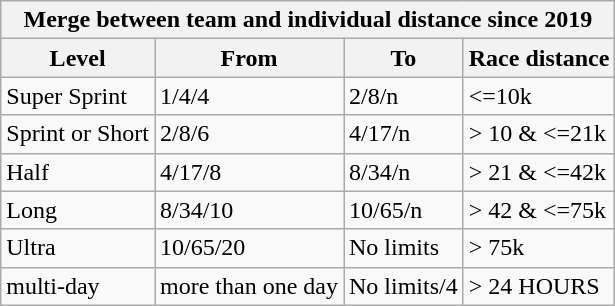<table class="wikitable">
<tr>
<th colspan="4">Merge between team and individual distance since 2019</th>
</tr>
<tr>
<th>Level</th>
<th>From</th>
<th>To</th>
<th>Race distance</th>
</tr>
<tr>
<td>Super Sprint</td>
<td>1/4/4</td>
<td>2/8/n</td>
<td><=10k</td>
</tr>
<tr>
<td>Sprint or Short</td>
<td>2/8/6</td>
<td>4/17/n</td>
<td>> 10 & <=21k</td>
</tr>
<tr>
<td>Half</td>
<td>4/17/8</td>
<td>8/34/n</td>
<td>> 21 & <=42k</td>
</tr>
<tr>
<td>Long</td>
<td>8/34/10</td>
<td>10/65/n</td>
<td>> 42 & <=75k</td>
</tr>
<tr>
<td>Ultra</td>
<td>10/65/20</td>
<td>No limits</td>
<td>> 75k</td>
</tr>
<tr>
<td>multi-day</td>
<td>more than one day</td>
<td>No limits/4</td>
<td>> 24 HOURS</td>
</tr>
</table>
